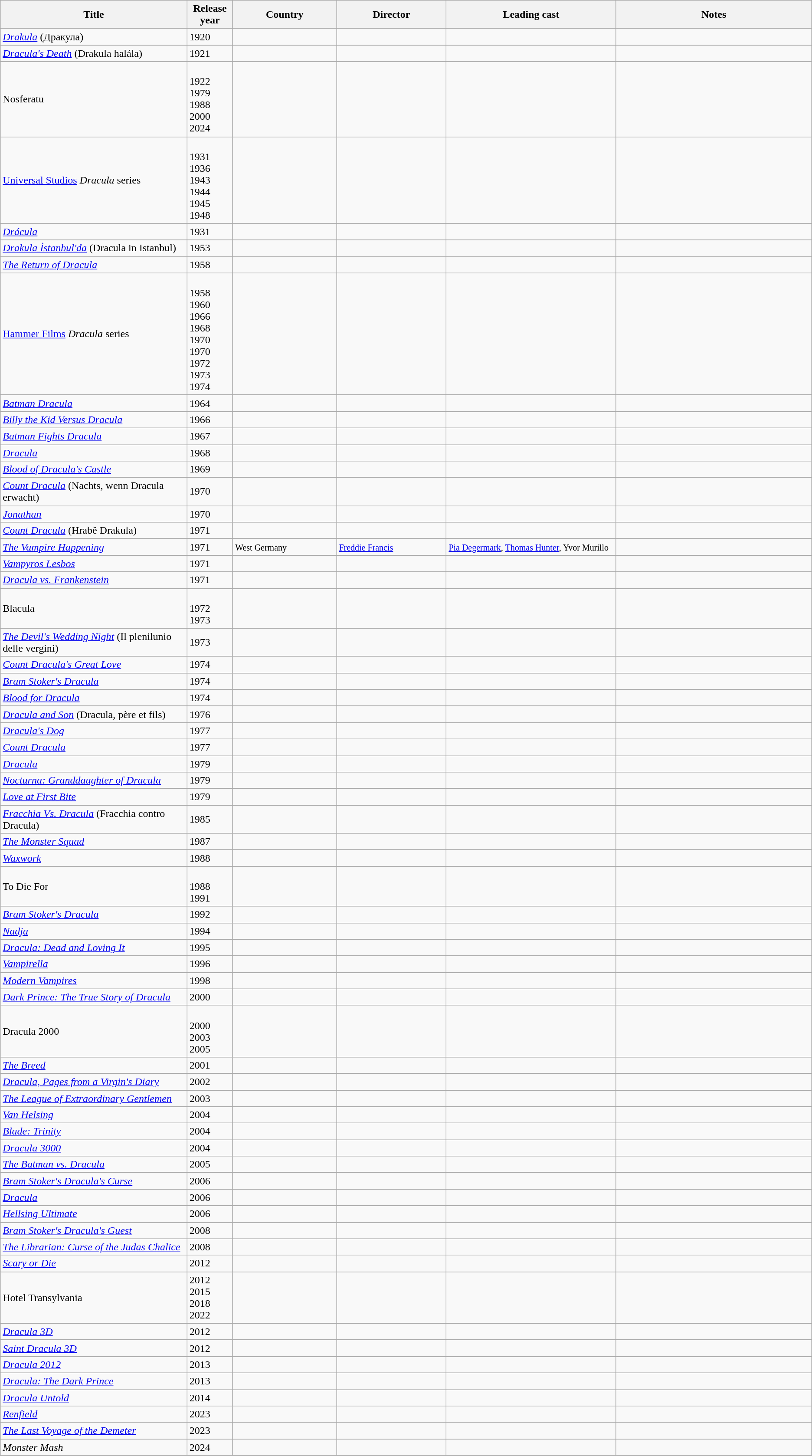<table class="wikitable sortable">
<tr>
<th width="390">Title</th>
<th width="70">Release year</th>
<th width="210">Country</th>
<th width="225">Director</th>
<th width="370">Leading cast</th>
<th width="450">Notes</th>
</tr>
<tr>
<td><em><a href='#'>Drakula</a></em> (Дракула)</td>
<td>1920</td>
<td></td>
<td></td>
<td></td>
<td></td>
</tr>
<tr>
<td><em><a href='#'>Dracula's Death</a></em> (Drakula halála)</td>
<td>1921</td>
<td></td>
<td></td>
<td></td>
<td></td>
</tr>
<tr>
<td>Nosferatu<br></td>
<td><br>1922<br>1979<br>1988<br>2000<br>2024</td>
<td></td>
<td><br></td>
<td><br></td>
<td><br></td>
</tr>
<tr>
<td><a href='#'>Universal Studios</a> <em>Dracula</em> series<br></td>
<td><br>1931<br>1936<br>1943<br>1944<br>1945<br>1948</td>
<td></td>
<td></td>
<td></td>
<td></td>
</tr>
<tr>
<td><em><a href='#'>Drácula</a></em></td>
<td>1931</td>
<td></td>
<td></td>
<td></td>
<td></td>
</tr>
<tr>
<td><em><a href='#'>Drakula İstanbul'da</a></em> (Dracula in Istanbul)</td>
<td>1953</td>
<td></td>
<td></td>
<td></td>
<td></td>
</tr>
<tr>
<td><em><a href='#'>The Return of Dracula</a></em></td>
<td>1958</td>
<td></td>
<td></td>
<td></td>
<td></td>
</tr>
<tr>
<td><a href='#'>Hammer Films</a> <em>Dracula</em> series<br></td>
<td><br>1958<br>1960<br>1966<br>1968<br>1970<br>1970<br>1972<br>1973<br>1974</td>
<td></td>
<td></td>
<td></td>
<td></td>
</tr>
<tr>
<td><em><a href='#'>Batman Dracula</a></em></td>
<td>1964</td>
<td></td>
<td></td>
<td></td>
<td></td>
</tr>
<tr>
<td><em><a href='#'>Billy the Kid Versus Dracula</a></em></td>
<td>1966</td>
<td></td>
<td></td>
<td></td>
<td></td>
</tr>
<tr>
<td><em><a href='#'>Batman Fights Dracula</a></em></td>
<td>1967</td>
<td></td>
<td></td>
<td></td>
<td></td>
</tr>
<tr>
<td><em><a href='#'>Dracula</a></em></td>
<td>1968</td>
<td></td>
<td></td>
<td></td>
<td></td>
</tr>
<tr>
<td><em><a href='#'>Blood of Dracula's Castle</a></em></td>
<td>1969</td>
<td></td>
<td></td>
<td></td>
<td></td>
</tr>
<tr>
<td><em><a href='#'>Count Dracula</a></em> (Nachts, wenn Dracula erwacht)</td>
<td>1970</td>
<td></td>
<td></td>
<td></td>
<td></td>
</tr>
<tr>
<td><em><a href='#'>Jonathan</a></em></td>
<td>1970</td>
<td></td>
<td></td>
<td></td>
<td></td>
</tr>
<tr>
<td><em><a href='#'>Count Dracula</a></em> (Hrabě Drakula)</td>
<td>1971</td>
<td></td>
<td></td>
<td></td>
<td></td>
</tr>
<tr>
<td><em><a href='#'>The Vampire Happening</a></em></td>
<td>1971</td>
<td><small>West Germany</small></td>
<td><a href='#'><small>Freddie Francis</small></a></td>
<td><small><a href='#'>Pia Degermark</a>, <a href='#'>Thomas Hunter</a>, Yvor Murillo</small></td>
<td></td>
</tr>
<tr>
<td><em><a href='#'>Vampyros Lesbos</a></em></td>
<td>1971</td>
<td></td>
<td></td>
<td></td>
<td></td>
</tr>
<tr>
<td><em><a href='#'>Dracula vs. Frankenstein</a></em></td>
<td>1971</td>
<td></td>
<td></td>
<td></td>
<td></td>
</tr>
<tr>
<td>Blacula<br></td>
<td><br>1972<br>1973</td>
<td></td>
<td></td>
<td></td>
<td></td>
</tr>
<tr>
<td><em><a href='#'>The Devil's Wedding Night</a></em> (Il plenilunio delle vergini)</td>
<td>1973</td>
<td></td>
<td></td>
<td></td>
<td></td>
</tr>
<tr>
<td><em><a href='#'>Count Dracula's Great Love</a></em> </td>
<td>1974</td>
<td></td>
<td></td>
<td></td>
<td></td>
</tr>
<tr>
<td><em><a href='#'>Bram Stoker's Dracula</a></em></td>
<td>1974</td>
<td></td>
<td></td>
<td></td>
<td></td>
</tr>
<tr>
<td><em><a href='#'>Blood for Dracula</a></em></td>
<td>1974</td>
<td></td>
<td></td>
<td></td>
<td></td>
</tr>
<tr>
<td><em><a href='#'>Dracula and Son</a></em> (Dracula, père et fils)</td>
<td>1976</td>
<td></td>
<td></td>
<td></td>
<td></td>
</tr>
<tr>
<td><em><a href='#'>Dracula's Dog</a></em></td>
<td>1977</td>
<td></td>
<td></td>
<td></td>
<td></td>
</tr>
<tr>
<td><em><a href='#'>Count Dracula</a></em></td>
<td>1977</td>
<td></td>
<td></td>
<td></td>
<td></td>
</tr>
<tr>
<td><em><a href='#'>Dracula</a></em></td>
<td>1979</td>
<td></td>
<td></td>
<td></td>
<td></td>
</tr>
<tr>
<td><em><a href='#'>Nocturna: Granddaughter of Dracula</a></em></td>
<td>1979</td>
<td></td>
<td></td>
<td></td>
<td></td>
</tr>
<tr>
<td><em><a href='#'>Love at First Bite</a></em></td>
<td>1979</td>
<td></td>
<td></td>
<td></td>
<td></td>
</tr>
<tr>
<td><em><a href='#'>Fracchia Vs. Dracula</a></em> (Fracchia contro Dracula)</td>
<td>1985</td>
<td></td>
<td></td>
<td></td>
<td></td>
</tr>
<tr>
<td><em><a href='#'>The Monster Squad</a></em></td>
<td>1987</td>
<td></td>
<td></td>
<td></td>
<td></td>
</tr>
<tr>
<td><em><a href='#'>Waxwork</a></em></td>
<td>1988</td>
<td></td>
<td></td>
<td></td>
<td></td>
</tr>
<tr>
<td>To Die For<br></td>
<td><br>1988<br>1991</td>
<td></td>
<td></td>
<td></td>
<td></td>
</tr>
<tr>
<td><em><a href='#'>Bram Stoker's Dracula</a></em></td>
<td>1992</td>
<td></td>
<td></td>
<td></td>
<td></td>
</tr>
<tr>
<td><em><a href='#'>Nadja</a></em></td>
<td>1994</td>
<td></td>
<td></td>
<td></td>
<td></td>
</tr>
<tr>
<td><em><a href='#'>Dracula: Dead and Loving It</a></em></td>
<td>1995</td>
<td></td>
<td></td>
<td></td>
<td></td>
</tr>
<tr>
<td><em><a href='#'>Vampirella</a></em></td>
<td>1996</td>
<td></td>
<td></td>
<td></td>
<td></td>
</tr>
<tr>
<td><em><a href='#'>Modern Vampires</a></em></td>
<td>1998</td>
<td></td>
<td></td>
<td></td>
<td></td>
</tr>
<tr>
<td><em><a href='#'>Dark Prince: The True Story of Dracula</a></em></td>
<td>2000</td>
<td></td>
<td></td>
<td></td>
<td></td>
</tr>
<tr>
<td>Dracula 2000<br></td>
<td><br>2000<br>2003<br>2005</td>
<td></td>
<td></td>
<td></td>
<td></td>
</tr>
<tr>
<td><em><a href='#'>The Breed</a></em></td>
<td>2001</td>
<td></td>
<td></td>
<td></td>
<td></td>
</tr>
<tr>
<td><em><a href='#'>Dracula, Pages from a Virgin's Diary</a></em></td>
<td>2002</td>
<td></td>
<td></td>
<td></td>
<td></td>
</tr>
<tr>
<td><em><a href='#'>The League of Extraordinary Gentlemen</a></em></td>
<td>2003</td>
<td></td>
<td></td>
<td></td>
<td></td>
</tr>
<tr>
<td><em><a href='#'>Van Helsing</a></em></td>
<td>2004</td>
<td></td>
<td></td>
<td></td>
<td></td>
</tr>
<tr>
<td><em><a href='#'>Blade: Trinity</a></em></td>
<td>2004</td>
<td></td>
<td></td>
<td></td>
<td></td>
</tr>
<tr>
<td><em><a href='#'>Dracula 3000</a></em></td>
<td>2004</td>
<td></td>
<td></td>
<td></td>
<td></td>
</tr>
<tr>
<td><em><a href='#'>The Batman vs. Dracula</a></em></td>
<td>2005</td>
<td></td>
<td></td>
<td></td>
<td></td>
</tr>
<tr>
<td><em><a href='#'>Bram Stoker's Dracula's Curse</a></em></td>
<td>2006</td>
<td></td>
<td></td>
<td></td>
<td></td>
</tr>
<tr>
<td><em><a href='#'>Dracula</a></em></td>
<td>2006</td>
<td></td>
<td></td>
<td></td>
<td></td>
</tr>
<tr>
<td><em><a href='#'>Hellsing Ultimate</a></em></td>
<td>2006</td>
<td></td>
<td></td>
<td></td>
<td></td>
</tr>
<tr>
<td><em><a href='#'>Bram Stoker's Dracula's Guest</a></em></td>
<td>2008</td>
<td></td>
<td></td>
<td></td>
<td></td>
</tr>
<tr>
<td><em><a href='#'>The Librarian: Curse of the Judas Chalice</a></em></td>
<td>2008</td>
<td></td>
<td></td>
<td></td>
<td></td>
</tr>
<tr>
<td><em><a href='#'>Scary or Die</a></em></td>
<td>2012</td>
<td></td>
<td></td>
<td></td>
<td></td>
</tr>
<tr>
<td>Hotel Transylvania<br></td>
<td>2012<br>2015<br>2018<br>2022</td>
<td></td>
<td></td>
<td></td>
<td></td>
</tr>
<tr>
<td><em><a href='#'>Dracula 3D</a></em></td>
<td>2012</td>
<td></td>
<td></td>
<td></td>
<td></td>
</tr>
<tr>
<td><em><a href='#'>Saint Dracula 3D</a></em></td>
<td>2012</td>
<td></td>
<td></td>
<td></td>
<td></td>
</tr>
<tr>
<td><em><a href='#'>Dracula 2012</a></em></td>
<td>2013</td>
<td></td>
<td></td>
<td></td>
<td></td>
</tr>
<tr>
<td><em><a href='#'>Dracula: The Dark Prince</a></em></td>
<td>2013</td>
<td></td>
<td></td>
<td></td>
<td></td>
</tr>
<tr>
<td><em><a href='#'>Dracula Untold</a></em></td>
<td>2014</td>
<td></td>
<td></td>
<td></td>
<td></td>
</tr>
<tr>
<td><em><a href='#'>Renfield</a></em></td>
<td>2023</td>
<td></td>
<td></td>
<td></td>
<td></td>
</tr>
<tr>
<td><em><a href='#'>The Last Voyage of the Demeter</a></em></td>
<td>2023</td>
<td></td>
<td></td>
<td></td>
<td></td>
</tr>
<tr>
<td><em>Monster Mash</em></td>
<td>2024</td>
<td></td>
<td></td>
<td></td>
<td></td>
</tr>
</table>
